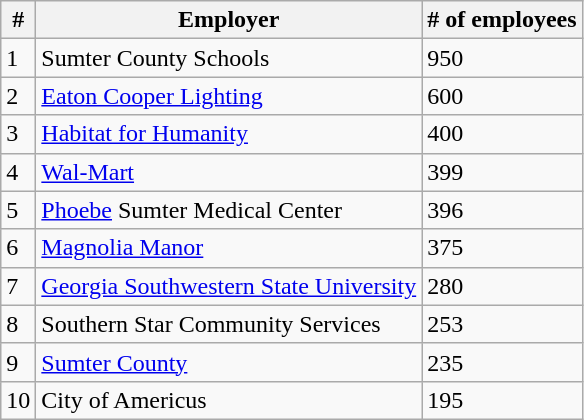<table class="wikitable">
<tr>
<th>#</th>
<th>Employer</th>
<th># of employees</th>
</tr>
<tr>
<td>1</td>
<td>Sumter County Schools</td>
<td>950</td>
</tr>
<tr>
<td>2</td>
<td><a href='#'>Eaton Cooper Lighting</a></td>
<td>600</td>
</tr>
<tr>
<td>3</td>
<td><a href='#'>Habitat for Humanity</a></td>
<td>400</td>
</tr>
<tr>
<td>4</td>
<td><a href='#'>Wal-Mart</a></td>
<td>399</td>
</tr>
<tr>
<td>5</td>
<td><a href='#'>Phoebe</a> Sumter Medical Center</td>
<td>396</td>
</tr>
<tr>
<td>6</td>
<td><a href='#'>Magnolia Manor</a></td>
<td>375</td>
</tr>
<tr>
<td>7</td>
<td><a href='#'>Georgia Southwestern State University</a></td>
<td>280</td>
</tr>
<tr>
<td>8</td>
<td>Southern Star Community Services</td>
<td>253</td>
</tr>
<tr>
<td>9</td>
<td><a href='#'>Sumter County</a></td>
<td>235</td>
</tr>
<tr>
<td>10</td>
<td>City of Americus</td>
<td>195</td>
</tr>
</table>
